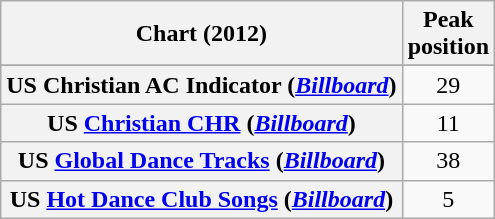<table class="wikitable sortable plainrowheaders" style="text-align:center">
<tr>
<th scope="col">Chart (2012)</th>
<th scope="col">Peak<br> position</th>
</tr>
<tr>
</tr>
<tr>
</tr>
<tr>
<th scope="row" align="left">US Christian AC Indicator (<em><a href='#'>Billboard</a></em>)</th>
<td align="center">29</td>
</tr>
<tr>
<th scope="row" text-align="left">US <a href='#'>Christian CHR</a> (<em><a href='#'>Billboard</a></em>)</th>
<td align="center">11</td>
</tr>
<tr>
<th scope="row" text-align="left">US <a href='#'>Global Dance Tracks</a> (<em><a href='#'>Billboard</a></em>)</th>
<td align="center">38</td>
</tr>
<tr>
<th scope="row" text-align="left">US <a href='#'>Hot Dance Club Songs</a> (<em><a href='#'>Billboard</a></em>)</th>
<td align="center">5</td>
</tr>
</table>
